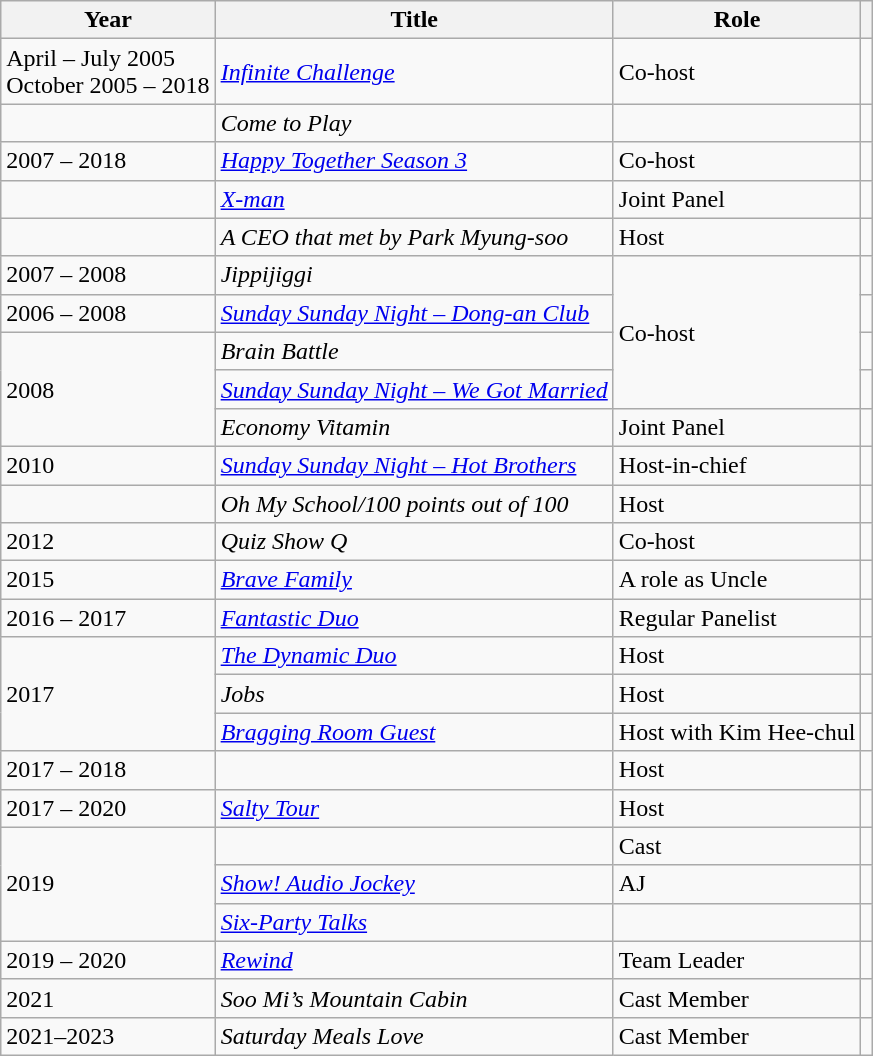<table class="wikitable">
<tr>
<th>Year</th>
<th>Title</th>
<th>Role</th>
<th></th>
</tr>
<tr>
<td>April – July 2005<br>October 2005 – 2018</td>
<td><em><a href='#'>Infinite Challenge</a></em></td>
<td>Co-host</td>
<td></td>
</tr>
<tr>
<td></td>
<td><em>Come to Play</em></td>
<td></td>
<td></td>
</tr>
<tr>
<td>2007 – 2018</td>
<td><em><a href='#'>Happy Together Season 3</a></em></td>
<td>Co-host</td>
<td></td>
</tr>
<tr>
<td></td>
<td><em><a href='#'>X-man</a></em></td>
<td>Joint Panel</td>
<td></td>
</tr>
<tr>
<td></td>
<td><em>A CEO that met by Park Myung-soo</em></td>
<td>Host</td>
<td></td>
</tr>
<tr>
<td>2007 – 2008</td>
<td><em>Jippijiggi</em></td>
<td rowspan="4">Co-host</td>
<td></td>
</tr>
<tr>
<td>2006 – 2008</td>
<td><em><a href='#'>Sunday Sunday Night – Dong-an Club</a></em></td>
<td></td>
</tr>
<tr>
<td rowspan=3>2008</td>
<td><em>Brain Battle</em></td>
<td></td>
</tr>
<tr>
<td><em><a href='#'>Sunday Sunday Night – We Got Married</a></em></td>
<td></td>
</tr>
<tr>
<td><em>Economy Vitamin</em></td>
<td>Joint Panel</td>
<td></td>
</tr>
<tr>
<td>2010</td>
<td><em><a href='#'>Sunday Sunday Night  – Hot Brothers</a></em></td>
<td>Host-in-chief</td>
<td></td>
</tr>
<tr>
<td></td>
<td><em>Oh My School/100 points out of 100</em></td>
<td>Host</td>
<td></td>
</tr>
<tr>
<td>2012</td>
<td><em>Quiz Show Q</em></td>
<td>Co-host</td>
<td></td>
</tr>
<tr>
<td>2015</td>
<td><em><a href='#'>Brave Family</a></em></td>
<td>A role as Uncle</td>
<td></td>
</tr>
<tr>
<td>2016 – 2017</td>
<td><em><a href='#'>Fantastic Duo</a></em></td>
<td>Regular Panelist</td>
<td></td>
</tr>
<tr>
<td rowspan=3>2017</td>
<td><em><a href='#'>The Dynamic Duo</a></em></td>
<td>Host</td>
<td></td>
</tr>
<tr>
<td><em>Jobs</em></td>
<td>Host</td>
<td></td>
</tr>
<tr>
<td><em><a href='#'>Bragging Room Guest</a></em></td>
<td>Host with Kim Hee-chul</td>
<td></td>
</tr>
<tr>
<td>2017 – 2018</td>
<td><em></em></td>
<td>Host</td>
<td></td>
</tr>
<tr>
<td>2017 – 2020</td>
<td><em><a href='#'>Salty Tour</a></em></td>
<td>Host</td>
<td></td>
</tr>
<tr>
<td rowspan=3>2019</td>
<td><em></em></td>
<td>Cast</td>
<td></td>
</tr>
<tr>
<td><em><a href='#'>Show! Audio Jockey</a></em></td>
<td>AJ</td>
<td></td>
</tr>
<tr>
<td><em><a href='#'>Six-Party Talks</a></em></td>
<td></td>
<td></td>
</tr>
<tr>
<td>2019 – 2020</td>
<td><em><a href='#'>Rewind</a></em></td>
<td>Team Leader</td>
<td></td>
</tr>
<tr>
<td>2021</td>
<td><em>Soo Mi’s Mountain Cabin</em></td>
<td>Cast Member</td>
<td></td>
</tr>
<tr>
<td>2021–2023</td>
<td><em>Saturday Meals Love</em> </td>
<td>Cast Member</td>
<td></td>
</tr>
</table>
